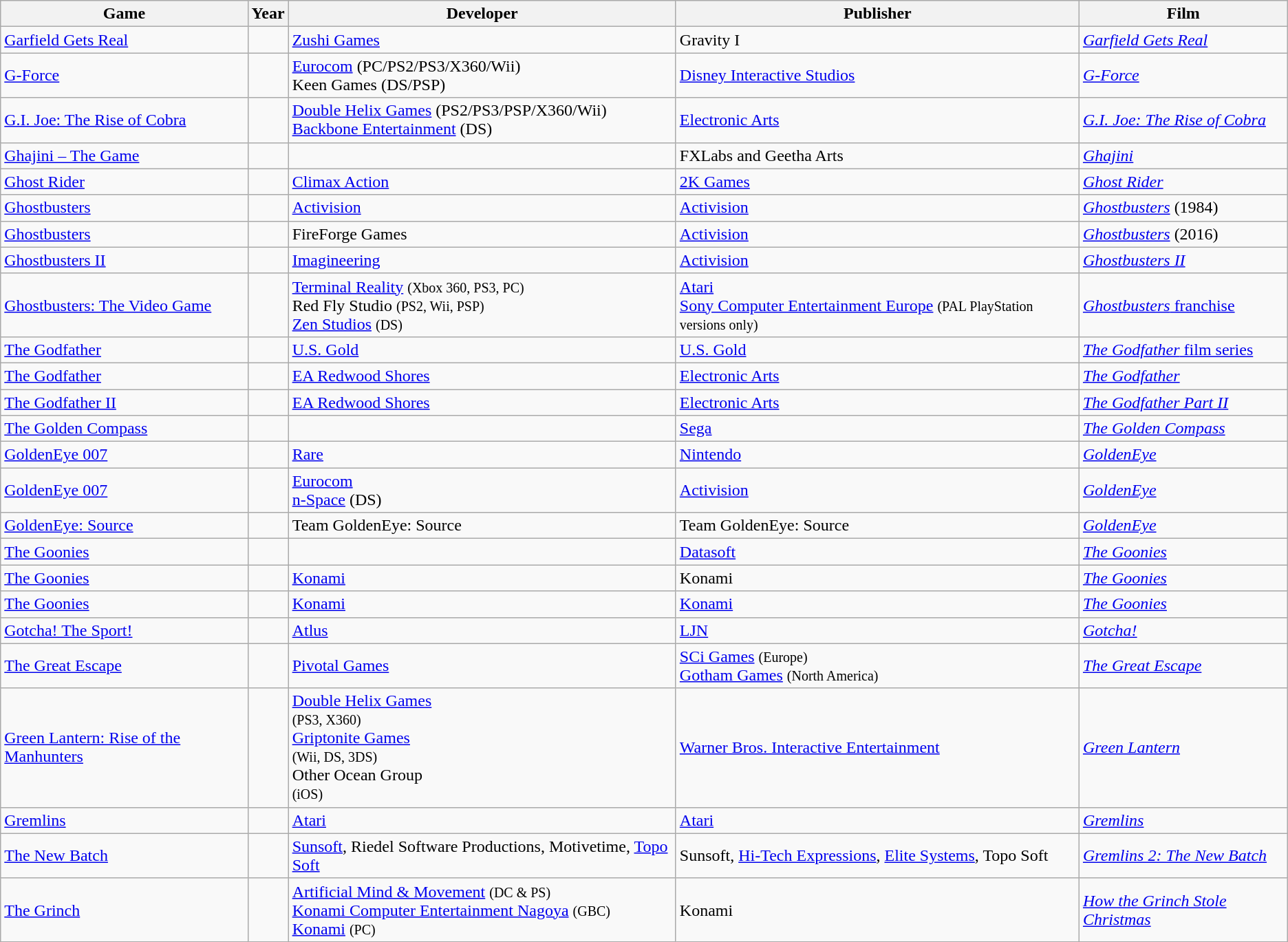<table class="wikitable sortable">
<tr>
<th>Game</th>
<th>Year</th>
<th>Developer</th>
<th>Publisher</th>
<th>Film</th>
</tr>
<tr>
<td><a href='#'>Garfield Gets Real</a></td>
<td></td>
<td><a href='#'>Zushi Games</a></td>
<td>Gravity I</td>
<td><em><a href='#'>Garfield Gets Real</a></em></td>
</tr>
<tr>
<td><a href='#'>G-Force</a></td>
<td></td>
<td><a href='#'>Eurocom</a> (PC/PS2/PS3/X360/Wii)<br>Keen Games (DS/PSP)</td>
<td><a href='#'>Disney Interactive Studios</a></td>
<td><em><a href='#'>G-Force</a></em></td>
</tr>
<tr>
<td><a href='#'>G.I. Joe: The Rise of Cobra</a></td>
<td></td>
<td><a href='#'>Double Helix Games</a> (PS2/PS3/PSP/X360/Wii)<br><a href='#'>Backbone Entertainment</a> (DS)</td>
<td><a href='#'>Electronic Arts</a></td>
<td><em><a href='#'>G.I. Joe: The Rise of Cobra</a></em></td>
</tr>
<tr>
<td><a href='#'>Ghajini – The Game</a></td>
<td></td>
<td></td>
<td>FXLabs and Geetha Arts</td>
<td><em><a href='#'>Ghajini</a></em></td>
</tr>
<tr>
<td><a href='#'>Ghost Rider</a></td>
<td></td>
<td><a href='#'>Climax Action</a></td>
<td><a href='#'>2K Games</a></td>
<td><em><a href='#'>Ghost Rider</a></em></td>
</tr>
<tr>
<td><a href='#'>Ghostbusters</a></td>
<td></td>
<td><a href='#'>Activision</a></td>
<td><a href='#'>Activision</a></td>
<td><em><a href='#'>Ghostbusters</a></em> (1984)</td>
</tr>
<tr>
<td><a href='#'>Ghostbusters</a></td>
<td></td>
<td>FireForge Games</td>
<td><a href='#'>Activision</a></td>
<td><em><a href='#'>Ghostbusters</a></em> (2016)</td>
</tr>
<tr>
<td><a href='#'>Ghostbusters II</a></td>
<td></td>
<td><a href='#'>Imagineering</a></td>
<td><a href='#'>Activision</a></td>
<td><em><a href='#'>Ghostbusters II</a></em></td>
</tr>
<tr>
<td><a href='#'>Ghostbusters: The Video Game</a></td>
<td></td>
<td><a href='#'>Terminal Reality</a> <small>(Xbox 360, PS3, PC)</small><br>Red Fly Studio <small>(PS2, Wii, PSP)</small><br><a href='#'>Zen Studios</a> <small>(DS)</small></td>
<td><a href='#'>Atari</a><br><a href='#'>Sony Computer Entertainment Europe</a> <small>(PAL PlayStation versions only)</small></td>
<td><a href='#'><em>Ghostbusters</em> franchise</a></td>
</tr>
<tr>
<td><a href='#'>The Godfather</a></td>
<td></td>
<td><a href='#'>U.S. Gold</a></td>
<td><a href='#'>U.S. Gold</a></td>
<td><a href='#'><em>The Godfather</em> film series</a></td>
</tr>
<tr>
<td><a href='#'>The Godfather</a></td>
<td></td>
<td><a href='#'>EA Redwood Shores</a></td>
<td><a href='#'>Electronic Arts</a></td>
<td><em><a href='#'>The Godfather</a></em></td>
</tr>
<tr>
<td><a href='#'>The Godfather II</a></td>
<td></td>
<td><a href='#'>EA Redwood Shores</a></td>
<td><a href='#'>Electronic Arts</a></td>
<td><em><a href='#'>The Godfather Part II</a></em></td>
</tr>
<tr>
<td><a href='#'>The Golden Compass</a></td>
<td></td>
<td></td>
<td><a href='#'>Sega</a></td>
<td><em><a href='#'>The Golden Compass</a></em></td>
</tr>
<tr>
<td><a href='#'>GoldenEye 007</a></td>
<td></td>
<td><a href='#'>Rare</a></td>
<td><a href='#'>Nintendo</a></td>
<td><em><a href='#'>GoldenEye</a></em></td>
</tr>
<tr>
<td><a href='#'>GoldenEye 007</a></td>
<td></td>
<td><a href='#'>Eurocom</a><br><a href='#'>n-Space</a> (DS)</td>
<td><a href='#'>Activision</a></td>
<td><em><a href='#'>GoldenEye</a></em></td>
</tr>
<tr>
<td><a href='#'>GoldenEye: Source</a></td>
<td></td>
<td>Team GoldenEye: Source</td>
<td>Team GoldenEye: Source</td>
<td><em><a href='#'>GoldenEye</a></em></td>
</tr>
<tr>
<td><a href='#'>The Goonies</a></td>
<td></td>
<td></td>
<td><a href='#'>Datasoft</a></td>
<td><em><a href='#'>The Goonies</a></em></td>
</tr>
<tr>
<td><a href='#'>The Goonies</a></td>
<td></td>
<td><a href='#'>Konami</a></td>
<td>Konami</td>
<td><em><a href='#'>The Goonies</a></em></td>
</tr>
<tr>
<td><a href='#'>The Goonies</a></td>
<td></td>
<td><a href='#'>Konami</a></td>
<td><a href='#'>Konami</a></td>
<td><em><a href='#'>The Goonies</a></em></td>
</tr>
<tr>
<td><a href='#'>Gotcha! The Sport!</a></td>
<td></td>
<td><a href='#'>Atlus</a></td>
<td><a href='#'>LJN</a></td>
<td><em><a href='#'>Gotcha!</a></em></td>
</tr>
<tr>
<td><a href='#'>The Great Escape</a></td>
<td></td>
<td><a href='#'>Pivotal Games</a></td>
<td><a href='#'>SCi Games</a> <small>(Europe)</small><br><a href='#'>Gotham Games</a> <small>(North America)</small></td>
<td><em><a href='#'>The Great Escape</a></em></td>
</tr>
<tr>
<td><a href='#'>Green Lantern: Rise of the Manhunters</a></td>
<td></td>
<td><a href='#'>Double Helix Games</a><br><small>(PS3, X360)</small><br><a href='#'>Griptonite Games</a><br><small>(Wii, DS, 3DS)</small><br>Other Ocean Group<br><small>(iOS)</small></td>
<td><a href='#'>Warner Bros. Interactive Entertainment</a></td>
<td><em><a href='#'>Green Lantern</a></em></td>
</tr>
<tr>
<td><a href='#'>Gremlins</a></td>
<td></td>
<td><a href='#'>Atari</a></td>
<td><a href='#'>Atari</a></td>
<td><em><a href='#'>Gremlins</a></em></td>
</tr>
<tr>
<td><a href='#'>The New Batch</a></td>
<td></td>
<td><a href='#'>Sunsoft</a>, Riedel Software Productions, Motivetime, <a href='#'>Topo Soft</a></td>
<td>Sunsoft, <a href='#'>Hi-Tech Expressions</a>, <a href='#'>Elite Systems</a>, Topo Soft</td>
<td><em><a href='#'>Gremlins 2: The New Batch</a></em></td>
</tr>
<tr>
<td><a href='#'>The Grinch</a></td>
<td></td>
<td><a href='#'>Artificial Mind & Movement</a> <small>(DC & PS)</small><br><a href='#'>Konami Computer Entertainment Nagoya</a> <small>(GBC)</small><br><a href='#'>Konami</a> <small>(PC)</small></td>
<td>Konami</td>
<td><em><a href='#'>How the Grinch Stole Christmas</a></em></td>
</tr>
</table>
